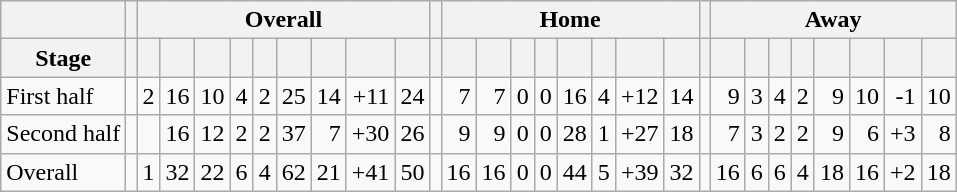<table class="wikitable" style="text-align: right;">
<tr>
<th rawspan=2></th>
<th rawspan=2></th>
<th colspan=9>Overall</th>
<th rawspan=1></th>
<th colspan=8>Home</th>
<th rawspan=1></th>
<th colspan=8>Away</th>
</tr>
<tr>
<th>Stage</th>
<th></th>
<th></th>
<th></th>
<th></th>
<th></th>
<th></th>
<th></th>
<th></th>
<th></th>
<th></th>
<th></th>
<th></th>
<th></th>
<th></th>
<th></th>
<th></th>
<th></th>
<th></th>
<th></th>
<th></th>
<th></th>
<th></th>
<th></th>
<th></th>
<th></th>
<th></th>
<th></th>
<th></th>
</tr>
<tr>
<td align="left">First half</td>
<td></td>
<td>2</td>
<td>16</td>
<td>10</td>
<td>4</td>
<td>2</td>
<td>25</td>
<td>14</td>
<td>+11</td>
<td>24</td>
<td></td>
<td>7</td>
<td>7</td>
<td>0</td>
<td>0</td>
<td>16</td>
<td>4</td>
<td>+12</td>
<td>14</td>
<td></td>
<td>9</td>
<td>3</td>
<td>4</td>
<td>2</td>
<td>9</td>
<td>10</td>
<td>-1</td>
<td>10</td>
</tr>
<tr>
<td align="left">Second half</td>
<td></td>
<td></td>
<td>16</td>
<td>12</td>
<td>2</td>
<td>2</td>
<td>37</td>
<td>7</td>
<td>+30</td>
<td>26</td>
<td></td>
<td>9</td>
<td>9</td>
<td>0</td>
<td>0</td>
<td>28</td>
<td>1</td>
<td>+27</td>
<td>18</td>
<td></td>
<td>7</td>
<td>3</td>
<td>2</td>
<td>2</td>
<td>9</td>
<td>6</td>
<td>+3</td>
<td>8</td>
</tr>
<tr>
<td align="left">Overall</td>
<td></td>
<td>1</td>
<td>32</td>
<td>22</td>
<td>6</td>
<td>4</td>
<td>62</td>
<td>21</td>
<td>+41</td>
<td>50</td>
<td></td>
<td>16</td>
<td>16</td>
<td>0</td>
<td>0</td>
<td>44</td>
<td>5</td>
<td>+39</td>
<td>32</td>
<td></td>
<td>16</td>
<td>6</td>
<td>6</td>
<td>4</td>
<td>18</td>
<td>16</td>
<td>+2</td>
<td>18</td>
</tr>
</table>
